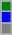<table class="wikitable">
<tr>
<td bgcolor=green></td>
</tr>
<tr>
<td bgcolor=blue></td>
</tr>
<tr>
<td bgcolor=grey></td>
</tr>
</table>
